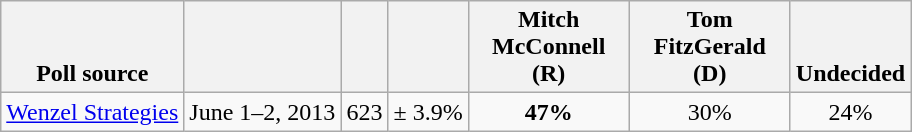<table class="wikitable" style="text-align:center">
<tr valign= bottom>
<th>Poll source</th>
<th></th>
<th></th>
<th></th>
<th style="width:100px;">Mitch<br>McConnell (R)</th>
<th style="width:100px;">Tom<br>FitzGerald (D)</th>
<th>Undecided</th>
</tr>
<tr>
<td align=left><a href='#'>Wenzel Strategies</a></td>
<td>June 1–2, 2013</td>
<td>623</td>
<td>± 3.9%</td>
<td><strong>47%</strong></td>
<td>30%</td>
<td>24%</td>
</tr>
</table>
